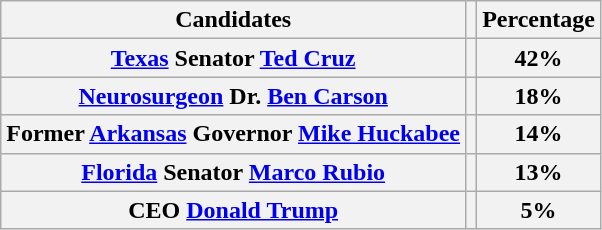<table class="wikitable" style="text-align:left;">
<tr>
<th>Candidates</th>
<th></th>
<th>Percentage</th>
</tr>
<tr>
<th><a href='#'>Texas</a> Senator <a href='#'>Ted Cruz</a></th>
<th></th>
<th>42%</th>
</tr>
<tr>
<th><a href='#'>Neurosurgeon</a> Dr. <a href='#'>Ben Carson</a></th>
<th></th>
<th>18%</th>
</tr>
<tr>
<th>Former <a href='#'>Arkansas</a> Governor <a href='#'>Mike Huckabee</a></th>
<th></th>
<th>14%</th>
</tr>
<tr>
<th><a href='#'>Florida</a> Senator <a href='#'>Marco Rubio</a></th>
<th></th>
<th>13%</th>
</tr>
<tr>
<th>CEO <a href='#'>Donald Trump</a></th>
<th></th>
<th>5%</th>
</tr>
</table>
